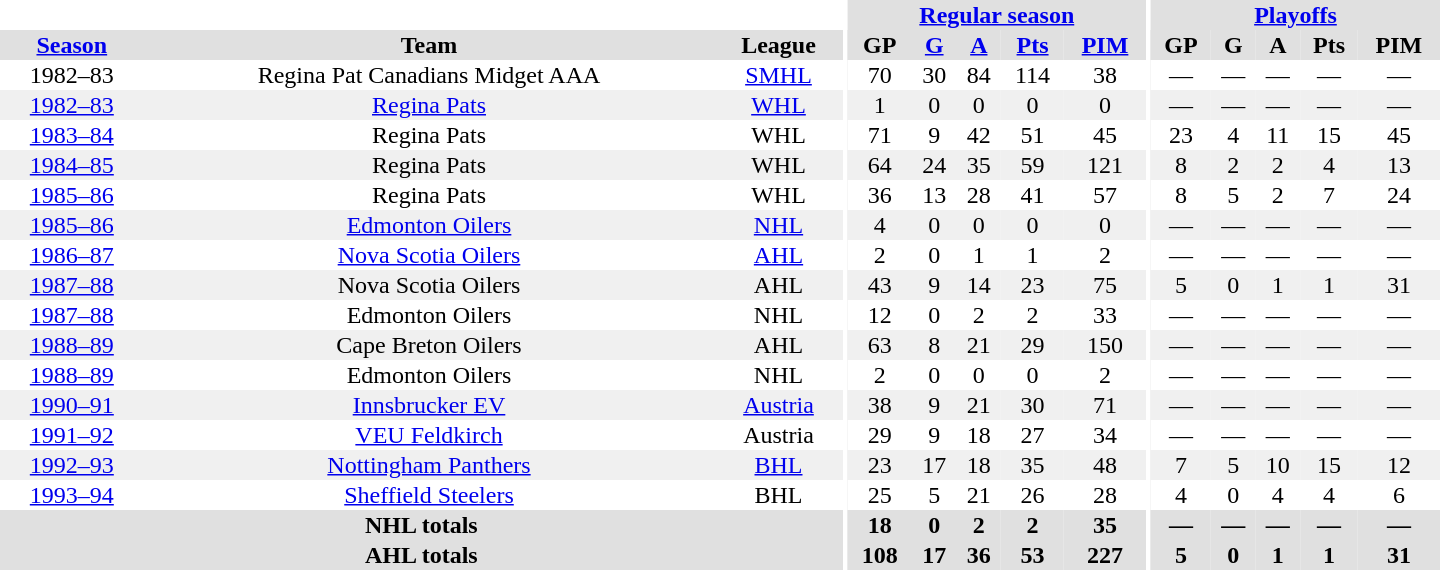<table border="0" cellpadding="1" cellspacing="0" style="text-align:center; width:60em">
<tr bgcolor="#e0e0e0">
<th colspan="3" bgcolor="#ffffff"></th>
<th rowspan="99" bgcolor="#ffffff"></th>
<th colspan="5"><a href='#'>Regular season</a></th>
<th rowspan="99" bgcolor="#ffffff"></th>
<th colspan="5"><a href='#'>Playoffs</a></th>
</tr>
<tr bgcolor="#e0e0e0">
<th><a href='#'>Season</a></th>
<th>Team</th>
<th>League</th>
<th>GP</th>
<th><a href='#'>G</a></th>
<th><a href='#'>A</a></th>
<th><a href='#'>Pts</a></th>
<th><a href='#'>PIM</a></th>
<th>GP</th>
<th>G</th>
<th>A</th>
<th>Pts</th>
<th>PIM</th>
</tr>
<tr>
<td>1982–83</td>
<td>Regina Pat Canadians Midget AAA</td>
<td><a href='#'>SMHL</a></td>
<td>70</td>
<td>30</td>
<td>84</td>
<td>114</td>
<td>38</td>
<td>—</td>
<td>—</td>
<td>—</td>
<td>—</td>
<td>—</td>
</tr>
<tr bgcolor="#f0f0f0">
<td><a href='#'>1982–83</a></td>
<td><a href='#'>Regina Pats</a></td>
<td><a href='#'>WHL</a></td>
<td>1</td>
<td>0</td>
<td>0</td>
<td>0</td>
<td>0</td>
<td>—</td>
<td>—</td>
<td>—</td>
<td>—</td>
<td>—</td>
</tr>
<tr>
<td><a href='#'>1983–84</a></td>
<td>Regina Pats</td>
<td>WHL</td>
<td>71</td>
<td>9</td>
<td>42</td>
<td>51</td>
<td>45</td>
<td>23</td>
<td>4</td>
<td>11</td>
<td>15</td>
<td>45</td>
</tr>
<tr bgcolor="#f0f0f0">
<td><a href='#'>1984–85</a></td>
<td>Regina Pats</td>
<td>WHL</td>
<td>64</td>
<td>24</td>
<td>35</td>
<td>59</td>
<td>121</td>
<td>8</td>
<td>2</td>
<td>2</td>
<td>4</td>
<td>13</td>
</tr>
<tr>
<td><a href='#'>1985–86</a></td>
<td>Regina Pats</td>
<td>WHL</td>
<td>36</td>
<td>13</td>
<td>28</td>
<td>41</td>
<td>57</td>
<td>8</td>
<td>5</td>
<td>2</td>
<td>7</td>
<td>24</td>
</tr>
<tr bgcolor="#f0f0f0">
<td><a href='#'>1985–86</a></td>
<td><a href='#'>Edmonton Oilers</a></td>
<td><a href='#'>NHL</a></td>
<td>4</td>
<td>0</td>
<td>0</td>
<td>0</td>
<td>0</td>
<td>—</td>
<td>—</td>
<td>—</td>
<td>—</td>
<td>—</td>
</tr>
<tr>
<td><a href='#'>1986–87</a></td>
<td><a href='#'>Nova Scotia Oilers</a></td>
<td><a href='#'>AHL</a></td>
<td>2</td>
<td>0</td>
<td>1</td>
<td>1</td>
<td>2</td>
<td>—</td>
<td>—</td>
<td>—</td>
<td>—</td>
<td>—</td>
</tr>
<tr bgcolor="#f0f0f0">
<td><a href='#'>1987–88</a></td>
<td>Nova Scotia Oilers</td>
<td>AHL</td>
<td>43</td>
<td>9</td>
<td>14</td>
<td>23</td>
<td>75</td>
<td>5</td>
<td>0</td>
<td>1</td>
<td>1</td>
<td>31</td>
</tr>
<tr>
<td><a href='#'>1987–88</a></td>
<td>Edmonton Oilers</td>
<td>NHL</td>
<td>12</td>
<td>0</td>
<td>2</td>
<td>2</td>
<td>33</td>
<td>—</td>
<td>—</td>
<td>—</td>
<td>—</td>
<td>—</td>
</tr>
<tr bgcolor="#f0f0f0">
<td><a href='#'>1988–89</a></td>
<td>Cape Breton Oilers</td>
<td>AHL</td>
<td>63</td>
<td>8</td>
<td>21</td>
<td>29</td>
<td>150</td>
<td>—</td>
<td>—</td>
<td>—</td>
<td>—</td>
<td>—</td>
</tr>
<tr>
<td><a href='#'>1988–89</a></td>
<td>Edmonton Oilers</td>
<td>NHL</td>
<td>2</td>
<td>0</td>
<td>0</td>
<td>0</td>
<td>2</td>
<td>—</td>
<td>—</td>
<td>—</td>
<td>—</td>
<td>—</td>
</tr>
<tr bgcolor="#f0f0f0">
<td><a href='#'>1990–91</a></td>
<td><a href='#'>Innsbrucker EV</a></td>
<td><a href='#'>Austria</a></td>
<td>38</td>
<td>9</td>
<td>21</td>
<td>30</td>
<td>71</td>
<td>—</td>
<td>—</td>
<td>—</td>
<td>—</td>
<td>—</td>
</tr>
<tr>
<td><a href='#'>1991–92</a></td>
<td><a href='#'>VEU Feldkirch</a></td>
<td>Austria</td>
<td>29</td>
<td>9</td>
<td>18</td>
<td>27</td>
<td>34</td>
<td>—</td>
<td>—</td>
<td>—</td>
<td>—</td>
<td>—</td>
</tr>
<tr bgcolor="#f0f0f0">
<td><a href='#'>1992–93</a></td>
<td><a href='#'>Nottingham Panthers</a></td>
<td><a href='#'>BHL</a></td>
<td>23</td>
<td>17</td>
<td>18</td>
<td>35</td>
<td>48</td>
<td>7</td>
<td>5</td>
<td>10</td>
<td>15</td>
<td>12</td>
</tr>
<tr>
<td><a href='#'>1993–94</a></td>
<td><a href='#'>Sheffield Steelers</a></td>
<td>BHL</td>
<td>25</td>
<td>5</td>
<td>21</td>
<td>26</td>
<td>28</td>
<td>4</td>
<td>0</td>
<td>4</td>
<td>4</td>
<td>6</td>
</tr>
<tr>
</tr>
<tr ALIGN="center" bgcolor="#e0e0e0">
<th colspan="3">NHL totals</th>
<th ALIGN="center">18</th>
<th ALIGN="center">0</th>
<th ALIGN="center">2</th>
<th ALIGN="center">2</th>
<th ALIGN="center">35</th>
<th ALIGN="center">—</th>
<th ALIGN="center">—</th>
<th ALIGN="center">—</th>
<th ALIGN="center">—</th>
<th ALIGN="center">—</th>
</tr>
<tr>
</tr>
<tr ALIGN="center" bgcolor="#e0e0e0">
<th colspan="3">AHL totals</th>
<th ALIGN="center">108</th>
<th ALIGN="center">17</th>
<th ALIGN="center">36</th>
<th ALIGN="center">53</th>
<th ALIGN="center">227</th>
<th ALIGN="center">5</th>
<th ALIGN="center">0</th>
<th ALIGN="center">1</th>
<th ALIGN="center">1</th>
<th ALIGN="center">31</th>
</tr>
</table>
